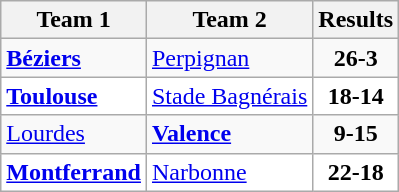<table class="wikitable">
<tr>
<th>Team 1</th>
<th>Team 2</th>
<th>Results</th>
</tr>
<tr>
<td><strong><a href='#'>Béziers</a></strong></td>
<td><a href='#'>Perpignan</a></td>
<td align="center"><strong>26-3</strong></td>
</tr>
<tr bgcolor="white">
<td><strong><a href='#'>Toulouse</a></strong></td>
<td><a href='#'>Stade Bagnérais</a></td>
<td align="center"><strong>18-14</strong></td>
</tr>
<tr>
<td><a href='#'>Lourdes</a></td>
<td><strong><a href='#'>Valence</a></strong></td>
<td align="center"><strong>9-15</strong></td>
</tr>
<tr bgcolor="white">
<td><strong><a href='#'>Montferrand</a></strong></td>
<td><a href='#'>Narbonne</a></td>
<td align="center"><strong>22-18</strong></td>
</tr>
</table>
